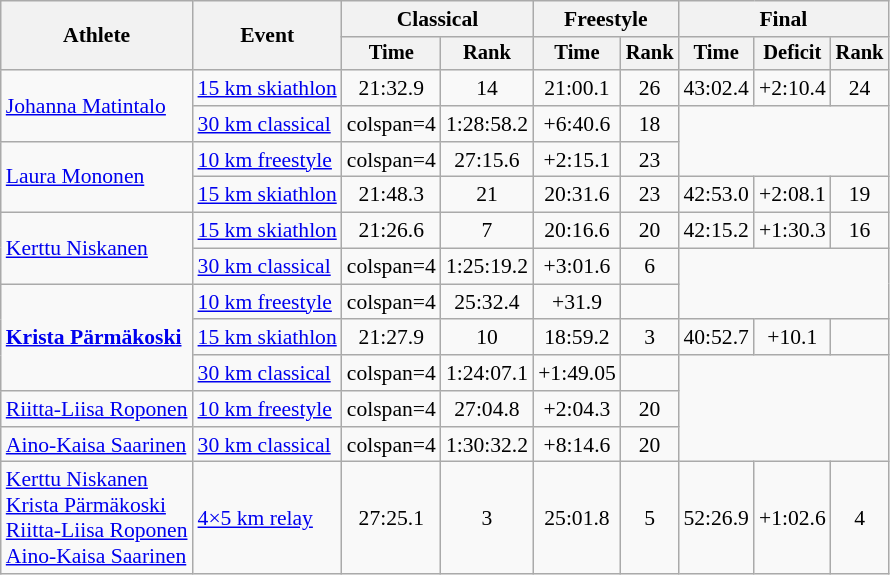<table class="wikitable" style="font-size:90%">
<tr>
<th rowspan=2>Athlete</th>
<th rowspan=2>Event</th>
<th colspan=2>Classical</th>
<th colspan=2>Freestyle</th>
<th colspan=3>Final</th>
</tr>
<tr style="font-size: 95%">
<th>Time</th>
<th>Rank</th>
<th>Time</th>
<th>Rank</th>
<th>Time</th>
<th>Deficit</th>
<th>Rank</th>
</tr>
<tr align=center>
<td align=left rowspan=2><a href='#'>Johanna Matintalo</a></td>
<td align=left><a href='#'>15 km skiathlon</a></td>
<td>21:32.9</td>
<td>14</td>
<td>21:00.1</td>
<td>26</td>
<td>43:02.4</td>
<td>+2:10.4</td>
<td>24</td>
</tr>
<tr align=center>
<td align=left><a href='#'>30 km classical</a></td>
<td>colspan=4 </td>
<td>1:28:58.2</td>
<td>+6:40.6</td>
<td>18</td>
</tr>
<tr align=center>
<td align=left rowspan=2><a href='#'>Laura Mononen</a></td>
<td align=left><a href='#'>10 km freestyle</a></td>
<td>colspan=4 </td>
<td>27:15.6</td>
<td>+2:15.1</td>
<td>23</td>
</tr>
<tr align=center>
<td align=left><a href='#'>15 km skiathlon</a></td>
<td>21:48.3</td>
<td>21</td>
<td>20:31.6</td>
<td>23</td>
<td>42:53.0</td>
<td>+2:08.1</td>
<td>19</td>
</tr>
<tr align=center>
<td align=left rowspan=2><a href='#'>Kerttu Niskanen</a></td>
<td align=left><a href='#'>15 km skiathlon</a></td>
<td>21:26.6</td>
<td>7</td>
<td>20:16.6</td>
<td>20</td>
<td>42:15.2</td>
<td>+1:30.3</td>
<td>16</td>
</tr>
<tr align=center>
<td align=left><a href='#'>30 km classical</a></td>
<td>colspan=4 </td>
<td>1:25:19.2</td>
<td>+3:01.6</td>
<td>6</td>
</tr>
<tr align=center>
<td align=left rowspan=3><strong><a href='#'>Krista Pärmäkoski</a></strong></td>
<td align=left><a href='#'>10 km freestyle</a></td>
<td>colspan=4 </td>
<td>25:32.4</td>
<td>+31.9</td>
<td></td>
</tr>
<tr align=center>
<td align=left><a href='#'>15 km skiathlon</a></td>
<td>21:27.9</td>
<td>10</td>
<td>18:59.2</td>
<td>3</td>
<td>40:52.7</td>
<td>+10.1</td>
<td></td>
</tr>
<tr align=center>
<td align=left><a href='#'>30 km classical</a></td>
<td>colspan=4 </td>
<td>1:24:07.1</td>
<td>+1:49.05</td>
<td></td>
</tr>
<tr align=center>
<td align=left><a href='#'>Riitta-Liisa Roponen</a></td>
<td align=left><a href='#'>10 km freestyle</a></td>
<td>colspan=4 </td>
<td>27:04.8</td>
<td>+2:04.3</td>
<td>20</td>
</tr>
<tr align=center>
<td align=left><a href='#'>Aino-Kaisa Saarinen</a></td>
<td align=left><a href='#'>30 km classical</a></td>
<td>colspan=4 </td>
<td>1:30:32.2</td>
<td>+8:14.6</td>
<td>20</td>
</tr>
<tr align=center>
<td align=left><a href='#'>Kerttu Niskanen</a><br><a href='#'>Krista Pärmäkoski</a><br><a href='#'>Riitta-Liisa Roponen</a><br><a href='#'>Aino-Kaisa Saarinen</a></td>
<td align=left><a href='#'>4×5 km relay</a></td>
<td>27:25.1</td>
<td>3</td>
<td>25:01.8</td>
<td>5</td>
<td>52:26.9</td>
<td>+1:02.6</td>
<td>4</td>
</tr>
</table>
